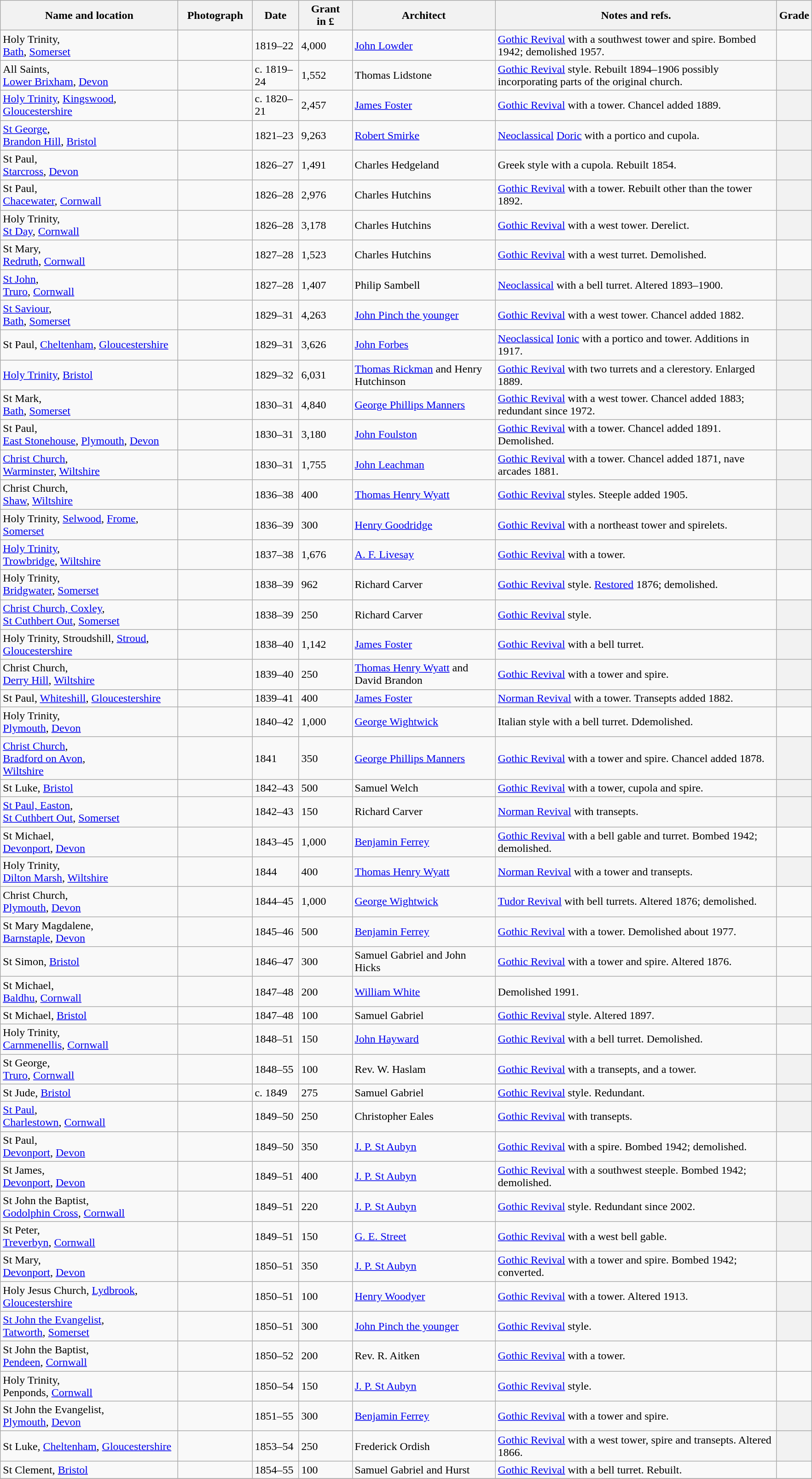<table class="wikitable sortable">
<tr>
<th style="width:250px">Name and location</th>
<th style="width:100px" class="unsortable">Photograph</th>
<th style="width:60px">Date</th>
<th style="width:70px">Grant<br>in £</th>
<th style="width:200px">Architect</th>
<th style="width:400px" class="unsortable">Notes and refs.</th>
<th style="width:32px">Grade</th>
</tr>
<tr>
<td>Holy Trinity,<br><a href='#'>Bath</a>, <a href='#'>Somerset</a></td>
<td></td>
<td>1819–22</td>
<td>4,000</td>
<td><a href='#'>John Lowder</a></td>
<td><a href='#'>Gothic Revival</a> with a southwest tower and spire.  Bombed 1942; demolished 1957.</td>
<td></td>
</tr>
<tr>
<td>All Saints,<br><a href='#'>Lower Brixham</a>, <a href='#'>Devon</a><br><small></small></td>
<td></td>
<td>c. 1819–24</td>
<td>1,552</td>
<td>Thomas Lidstone</td>
<td><a href='#'>Gothic Revival</a> style.  Rebuilt 1894–1906 possibly incorporating parts of the original church.</td>
<th></th>
</tr>
<tr>
<td><a href='#'>Holy Trinity</a>, <a href='#'>Kingswood</a>, <a href='#'>Gloucestershire</a><br><small></small></td>
<td></td>
<td>c. 1820–21</td>
<td>2,457</td>
<td><a href='#'>James Foster</a></td>
<td><a href='#'>Gothic Revival</a> with a tower.  Chancel added 1889.</td>
<th></th>
</tr>
<tr>
<td><a href='#'>St George</a>,<br><a href='#'>Brandon Hill</a>, <a href='#'>Bristol</a><br><small></small></td>
<td></td>
<td>1821–23</td>
<td>9,263</td>
<td><a href='#'>Robert Smirke</a></td>
<td><a href='#'>Neoclassical</a> <a href='#'>Doric</a> with a portico and cupola.</td>
<th></th>
</tr>
<tr>
<td>St Paul,<br><a href='#'>Starcross</a>, <a href='#'>Devon</a><br><small></small></td>
<td></td>
<td>1826–27</td>
<td>1,491</td>
<td>Charles Hedgeland</td>
<td>Greek style with a cupola.  Rebuilt 1854.</td>
<th></th>
</tr>
<tr>
<td>St Paul,<br><a href='#'>Chacewater</a>, <a href='#'>Cornwall</a><br><small></small></td>
<td></td>
<td>1826–28</td>
<td>2,976</td>
<td>Charles Hutchins</td>
<td><a href='#'>Gothic Revival</a> with a tower.  Rebuilt other than the tower 1892.</td>
<th></th>
</tr>
<tr>
<td>Holy Trinity,<br><a href='#'>St Day</a>, <a href='#'>Cornwall</a><br><small></small></td>
<td></td>
<td>1826–28</td>
<td>3,178</td>
<td>Charles Hutchins</td>
<td><a href='#'>Gothic Revival</a> with a west tower.  Derelict.</td>
<th></th>
</tr>
<tr>
<td>St Mary,<br><a href='#'>Redruth</a>, <a href='#'>Cornwall</a></td>
<td></td>
<td>1827–28</td>
<td>1,523</td>
<td>Charles Hutchins</td>
<td><a href='#'>Gothic Revival</a> with a west turret.  Demolished.</td>
<td></td>
</tr>
<tr>
<td><a href='#'>St John</a>,<br><a href='#'>Truro</a>, <a href='#'>Cornwall</a><br><small></small></td>
<td></td>
<td>1827–28</td>
<td>1,407</td>
<td>Philip Sambell</td>
<td><a href='#'>Neoclassical</a> with a bell turret.  Altered 1893–1900.</td>
<th></th>
</tr>
<tr>
<td><a href='#'>St Saviour</a>,<br><a href='#'>Bath</a>, <a href='#'>Somerset</a><br><small></small></td>
<td></td>
<td>1829–31</td>
<td>4,263</td>
<td><a href='#'>John Pinch the younger</a></td>
<td><a href='#'>Gothic Revival</a> with a west tower.  Chancel added 1882.</td>
<th></th>
</tr>
<tr>
<td>St Paul, <a href='#'>Cheltenham</a>, <a href='#'>Gloucestershire</a><br><small></small></td>
<td></td>
<td>1829–31</td>
<td>3,626</td>
<td><a href='#'>John Forbes</a></td>
<td><a href='#'>Neoclassical</a> <a href='#'>Ionic</a> with a portico and tower.  Additions in 1917.</td>
<th></th>
</tr>
<tr>
<td><a href='#'>Holy Trinity</a>, <a href='#'>Bristol</a><br><small></small></td>
<td></td>
<td>1829–32</td>
<td>6,031</td>
<td><a href='#'>Thomas Rickman</a> and Henry Hutchinson</td>
<td><a href='#'>Gothic Revival</a> with two turrets and a clerestory.  Enlarged 1889.</td>
<th></th>
</tr>
<tr>
<td>St Mark,<br><a href='#'>Bath</a>, <a href='#'>Somerset</a><br><small></small></td>
<td></td>
<td>1830–31</td>
<td>4,840</td>
<td><a href='#'>George Phillips Manners</a></td>
<td><a href='#'>Gothic Revival</a> with a west tower.  Chancel added 1883; redundant since 1972.</td>
<th></th>
</tr>
<tr>
<td>St Paul,<br><a href='#'>East Stonehouse</a>, <a href='#'>Plymouth</a>, <a href='#'>Devon</a></td>
<td></td>
<td>1830–31</td>
<td>3,180</td>
<td><a href='#'>John Foulston</a></td>
<td><a href='#'>Gothic Revival</a> with a tower.  Chancel added 1891. Demolished.</td>
<td></td>
</tr>
<tr>
<td><a href='#'>Christ Church</a>,<br><a href='#'>Warminster</a>, <a href='#'>Wiltshire</a><br><small></small></td>
<td></td>
<td>1830–31</td>
<td>1,755</td>
<td><a href='#'>John Leachman</a></td>
<td><a href='#'>Gothic Revival</a> with a tower.  Chancel added 1871, nave arcades 1881.</td>
<th></th>
</tr>
<tr>
<td>Christ Church,<br><a href='#'>Shaw</a>, <a href='#'>Wiltshire</a><br><small></small></td>
<td></td>
<td>1836–38</td>
<td>400</td>
<td><a href='#'>Thomas Henry Wyatt</a></td>
<td><a href='#'>Gothic Revival</a> styles. Steeple added 1905.</td>
<th></th>
</tr>
<tr>
<td>Holy Trinity, <a href='#'>Selwood</a>, <a href='#'>Frome</a>, <a href='#'>Somerset</a><br><small></small></td>
<td></td>
<td>1836–39</td>
<td>300</td>
<td><a href='#'>Henry Goodridge</a></td>
<td><a href='#'>Gothic Revival</a> with a northeast tower and spirelets.</td>
<th></th>
</tr>
<tr>
<td><a href='#'>Holy Trinity</a>,<br><a href='#'>Trowbridge</a>, <a href='#'>Wiltshire</a><br><small></small></td>
<td></td>
<td>1837–38</td>
<td>1,676</td>
<td><a href='#'>A. F. Livesay</a></td>
<td><a href='#'>Gothic Revival</a> with a tower.</td>
<th></th>
</tr>
<tr>
<td>Holy Trinity,<br><a href='#'>Bridgwater</a>, <a href='#'>Somerset</a></td>
<td></td>
<td>1838–39</td>
<td>962</td>
<td>Richard Carver</td>
<td><a href='#'>Gothic Revival</a> style.  <a href='#'>Restored</a> 1876; demolished.</td>
<td></td>
</tr>
<tr>
<td><a href='#'>Christ Church, Coxley</a>,<br><a href='#'>St Cuthbert Out</a>, <a href='#'>Somerset</a><br><small></small></td>
<td></td>
<td>1838–39</td>
<td>250</td>
<td>Richard Carver</td>
<td><a href='#'>Gothic Revival</a> style.</td>
<th></th>
</tr>
<tr>
<td>Holy Trinity, Stroudshill, <a href='#'>Stroud</a>, <a href='#'>Gloucestershire</a><br><small></small></td>
<td></td>
<td>1838–40</td>
<td>1,142</td>
<td><a href='#'>James Foster</a></td>
<td><a href='#'>Gothic Revival</a> with a bell turret.</td>
<th></th>
</tr>
<tr>
<td>Christ Church,<br><a href='#'>Derry Hill</a>, <a href='#'>Wiltshire</a><br><small></small></td>
<td></td>
<td>1839–40</td>
<td>250</td>
<td><a href='#'>Thomas Henry Wyatt</a> and David Brandon</td>
<td><a href='#'>Gothic Revival</a> with a tower and spire.</td>
<th></th>
</tr>
<tr>
<td>St Paul, <a href='#'>Whiteshill</a>, <a href='#'>Gloucestershire</a><br><small></small></td>
<td></td>
<td>1839–41</td>
<td>400</td>
<td><a href='#'>James Foster</a></td>
<td><a href='#'>Norman Revival</a> with a tower.  Transepts added 1882.</td>
<th></th>
</tr>
<tr>
<td>Holy Trinity,<br><a href='#'>Plymouth</a>, <a href='#'>Devon</a></td>
<td></td>
<td>1840–42</td>
<td>1,000</td>
<td><a href='#'>George Wightwick</a></td>
<td>Italian style with a bell turret.  Ddemolished.</td>
<td></td>
</tr>
<tr>
<td><a href='#'>Christ Church</a>,<br><a href='#'>Bradford on Avon</a>,<br><a href='#'>Wiltshire</a><br><small></small></td>
<td></td>
<td>1841</td>
<td>350</td>
<td><a href='#'>George Phillips Manners</a></td>
<td><a href='#'>Gothic Revival</a> with a tower and spire.  Chancel added 1878.</td>
<th></th>
</tr>
<tr>
<td>St Luke, <a href='#'>Bristol</a><br><small></small></td>
<td></td>
<td>1842–43</td>
<td>500</td>
<td>Samuel Welch</td>
<td><a href='#'>Gothic Revival</a> with a tower, cupola and spire.</td>
<th></th>
</tr>
<tr>
<td><a href='#'>St Paul, Easton</a>,<br><a href='#'>St Cuthbert Out</a>, <a href='#'>Somerset</a><br><small></small></td>
<td></td>
<td>1842–43</td>
<td>150</td>
<td>Richard Carver</td>
<td><a href='#'>Norman Revival</a> with transepts.</td>
<th></th>
</tr>
<tr>
<td>St Michael,<br><a href='#'>Devonport</a>, <a href='#'>Devon</a></td>
<td></td>
<td>1843–45</td>
<td>1,000</td>
<td><a href='#'>Benjamin Ferrey</a></td>
<td><a href='#'>Gothic Revival</a> with a bell gable and turret.  Bombed 1942; demolished.</td>
<td></td>
</tr>
<tr>
<td>Holy Trinity,<br><a href='#'>Dilton Marsh</a>, <a href='#'>Wiltshire</a><br><small></small></td>
<td></td>
<td>1844</td>
<td>400</td>
<td><a href='#'>Thomas Henry Wyatt</a></td>
<td><a href='#'>Norman Revival</a> with a tower and transepts.</td>
<th></th>
</tr>
<tr>
<td>Christ Church,<br><a href='#'>Plymouth</a>, <a href='#'>Devon</a></td>
<td></td>
<td>1844–45</td>
<td>1,000</td>
<td><a href='#'>George Wightwick</a></td>
<td><a href='#'>Tudor Revival</a> with bell turrets.  Altered 1876; demolished.</td>
<td></td>
</tr>
<tr>
<td>St Mary Magdalene,<br><a href='#'>Barnstaple</a>, <a href='#'>Devon</a></td>
<td></td>
<td>1845–46</td>
<td>500</td>
<td><a href='#'>Benjamin Ferrey</a></td>
<td><a href='#'>Gothic Revival</a> with a tower.  Demolished about 1977.</td>
<td></td>
</tr>
<tr>
<td>St Simon, <a href='#'>Bristol</a></td>
<td></td>
<td>1846–47</td>
<td>300</td>
<td>Samuel Gabriel and John Hicks</td>
<td><a href='#'>Gothic Revival</a> with a tower and spire.  Altered 1876.</td>
<td></td>
</tr>
<tr>
<td>St Michael,<br><a href='#'>Baldhu</a>, <a href='#'>Cornwall</a></td>
<td></td>
<td>1847–48</td>
<td>200</td>
<td><a href='#'>William White</a></td>
<td>Demolished 1991.</td>
<td></td>
</tr>
<tr>
<td>St Michael, <a href='#'>Bristol</a><br><small></small></td>
<td></td>
<td>1847–48</td>
<td>100</td>
<td>Samuel Gabriel</td>
<td><a href='#'>Gothic Revival</a> style.  Altered 1897.</td>
<th></th>
</tr>
<tr>
<td>Holy Trinity,<br><a href='#'>Carnmenellis</a>, <a href='#'>Cornwall</a></td>
<td></td>
<td>1848–51</td>
<td>150</td>
<td><a href='#'>John Hayward</a></td>
<td><a href='#'>Gothic Revival</a> with a bell turret.  Demolished.</td>
<td></td>
</tr>
<tr>
<td>St George,<br><a href='#'>Truro</a>, <a href='#'>Cornwall</a><br><small></small></td>
<td></td>
<td>1848–55</td>
<td>100</td>
<td>Rev. W. Haslam</td>
<td><a href='#'>Gothic Revival</a> with a transepts, and a tower.</td>
<th></th>
</tr>
<tr>
<td>St Jude, <a href='#'>Bristol</a><br><small></small></td>
<td></td>
<td>c. 1849</td>
<td>275</td>
<td>Samuel Gabriel</td>
<td><a href='#'>Gothic Revival</a> style.  Redundant.</td>
<th></th>
</tr>
<tr>
<td><a href='#'>St Paul</a>,<br><a href='#'>Charlestown</a>, <a href='#'>Cornwall</a><br><small></small></td>
<td></td>
<td>1849–50</td>
<td>250</td>
<td>Christopher Eales</td>
<td><a href='#'>Gothic Revival</a> with transepts.</td>
<th></th>
</tr>
<tr>
<td>St Paul,<br><a href='#'>Devonport</a>, <a href='#'>Devon</a></td>
<td></td>
<td>1849–50</td>
<td>350</td>
<td><a href='#'>J. P. St Aubyn</a></td>
<td><a href='#'>Gothic Revival</a> with a spire.  Bombed 1942; demolished.</td>
<td></td>
</tr>
<tr>
<td>St James,<br><a href='#'>Devonport</a>, <a href='#'>Devon</a></td>
<td></td>
<td>1849–51</td>
<td>400</td>
<td><a href='#'>J. P. St Aubyn</a></td>
<td><a href='#'>Gothic Revival</a> with a southwest steeple.  Bombed 1942; demolished.</td>
<td></td>
</tr>
<tr>
<td>St John the Baptist,<br><a href='#'>Godolphin Cross</a>, <a href='#'>Cornwall</a><br><small></small></td>
<td></td>
<td>1849–51</td>
<td>220</td>
<td><a href='#'>J. P. St Aubyn</a></td>
<td><a href='#'>Gothic Revival</a> style.  Redundant since 2002.</td>
<th></th>
</tr>
<tr>
<td>St Peter,<br><a href='#'>Treverbyn</a>, <a href='#'>Cornwall</a><br><small></small></td>
<td></td>
<td>1849–51</td>
<td>150</td>
<td><a href='#'>G. E. Street</a></td>
<td><a href='#'>Gothic Revival</a> with a west bell gable.</td>
<th></th>
</tr>
<tr>
<td>St Mary,<br><a href='#'>Devonport</a>, <a href='#'>Devon</a></td>
<td></td>
<td>1850–51</td>
<td>350</td>
<td><a href='#'>J. P. St Aubyn</a></td>
<td><a href='#'>Gothic Revival</a> with a tower and spire.  Bombed 1942; converted.</td>
<td></td>
</tr>
<tr>
<td>Holy Jesus Church, <a href='#'>Lydbrook</a>, <a href='#'>Gloucestershire</a><br><small></small></td>
<td></td>
<td>1850–51</td>
<td>100</td>
<td><a href='#'>Henry Woodyer</a></td>
<td><a href='#'>Gothic Revival</a> with a tower.  Altered 1913.</td>
<th></th>
</tr>
<tr>
<td><a href='#'>St John the Evangelist</a>,<br><a href='#'>Tatworth</a>, <a href='#'>Somerset</a><br><small></small></td>
<td></td>
<td>1850–51</td>
<td>300</td>
<td><a href='#'>John Pinch the younger</a></td>
<td><a href='#'>Gothic Revival</a> style.</td>
<th></th>
</tr>
<tr>
<td>St John the Baptist,<br><a href='#'>Pendeen</a>, <a href='#'>Cornwall</a><br><small></small></td>
<td></td>
<td>1850–52</td>
<td>200</td>
<td>Rev. R. Aitken</td>
<td><a href='#'>Gothic Revival</a> with a tower.</td>
<td></td>
</tr>
<tr>
<td>Holy Trinity,<br>Penponds, <a href='#'>Cornwall</a><br><small></small></td>
<td></td>
<td>1850–54</td>
<td>150</td>
<td><a href='#'>J. P. St Aubyn</a></td>
<td><a href='#'>Gothic Revival</a> style.</td>
<td></td>
</tr>
<tr>
<td>St John the Evangelist,<br><a href='#'>Plymouth</a>, <a href='#'>Devon</a><br><small></small></td>
<td></td>
<td>1851–55</td>
<td>300</td>
<td><a href='#'>Benjamin Ferrey</a></td>
<td><a href='#'>Gothic Revival</a> with a tower and spire.</td>
<th></th>
</tr>
<tr>
<td>St Luke, <a href='#'>Cheltenham</a>, <a href='#'>Gloucestershire</a><br><small></small></td>
<td></td>
<td>1853–54</td>
<td>250</td>
<td>Frederick Ordish</td>
<td><a href='#'>Gothic Revival</a> with a west tower, spire and transepts. Altered 1866.</td>
<th></th>
</tr>
<tr>
<td>St Clement, <a href='#'>Bristol</a></td>
<td></td>
<td>1854–55</td>
<td>100</td>
<td>Samuel Gabriel and Hurst</td>
<td><a href='#'>Gothic Revival</a> with a bell turret.  Rebuilt.</td>
<td></td>
</tr>
<tr>
</tr>
</table>
